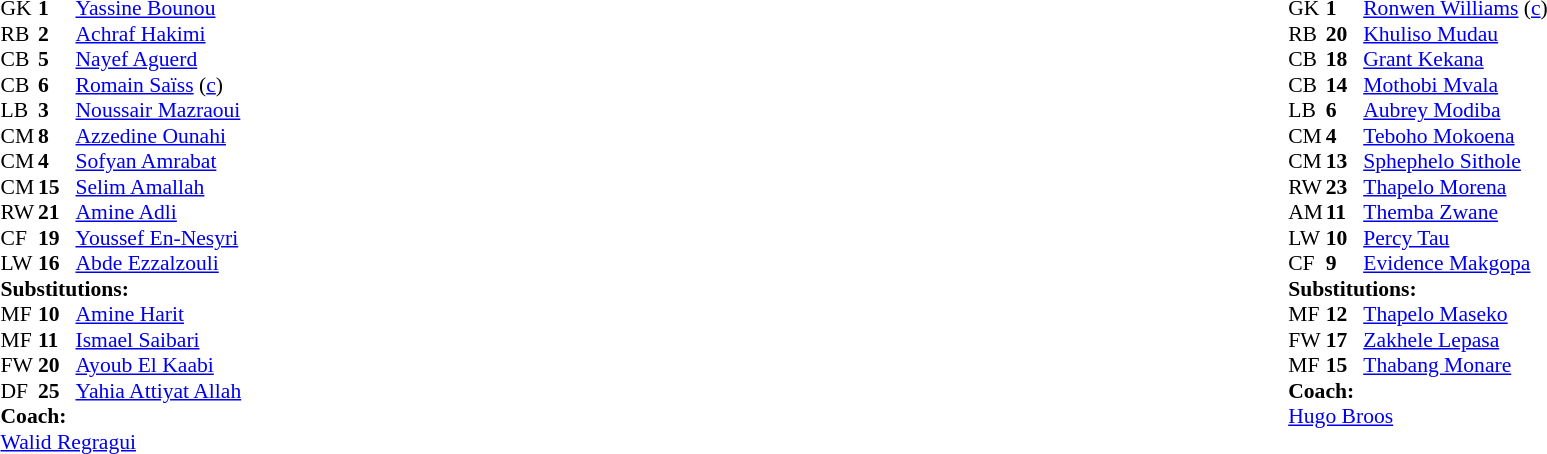<table width="100%">
<tr>
<td valign="top" width="40%"><br><table style="font-size:90%" cellspacing="0" cellpadding="0">
<tr>
<th width=25></th>
<th width=25></th>
</tr>
<tr>
<td>GK</td>
<td><strong>1</strong></td>
<td><a href='#'>Yassine Bounou</a></td>
</tr>
<tr>
<td>RB</td>
<td><strong>2</strong></td>
<td><a href='#'>Achraf Hakimi</a></td>
</tr>
<tr>
<td>CB</td>
<td><strong>5</strong></td>
<td><a href='#'>Nayef Aguerd</a></td>
</tr>
<tr>
<td>CB</td>
<td><strong>6</strong></td>
<td><a href='#'>Romain Saïss</a> (<a href='#'>c</a>)</td>
</tr>
<tr>
<td>LB</td>
<td><strong>3</strong></td>
<td><a href='#'>Noussair Mazraoui</a></td>
<td></td>
<td></td>
</tr>
<tr>
<td>CM</td>
<td><strong>8</strong></td>
<td><a href='#'>Azzedine Ounahi</a></td>
</tr>
<tr>
<td>CM</td>
<td><strong>4</strong></td>
<td><a href='#'>Sofyan Amrabat</a></td>
<td></td>
</tr>
<tr>
<td>CM</td>
<td><strong>15</strong></td>
<td><a href='#'>Selim Amallah</a></td>
<td></td>
<td></td>
</tr>
<tr>
<td>RW</td>
<td><strong>21</strong></td>
<td><a href='#'>Amine Adli</a></td>
<td></td>
<td></td>
</tr>
<tr>
<td>CF</td>
<td><strong>19</strong></td>
<td><a href='#'>Youssef En-Nesyri</a></td>
</tr>
<tr>
<td>LW</td>
<td><strong>16</strong></td>
<td><a href='#'>Abde Ezzalzouli</a></td>
<td></td>
<td></td>
</tr>
<tr>
<td colspan=3><strong>Substitutions:</strong></td>
</tr>
<tr>
<td>MF</td>
<td><strong>10</strong></td>
<td><a href='#'>Amine Harit</a></td>
<td></td>
<td></td>
</tr>
<tr>
<td>MF</td>
<td><strong>11</strong></td>
<td><a href='#'>Ismael Saibari</a></td>
<td></td>
<td></td>
</tr>
<tr>
<td>FW</td>
<td><strong>20</strong></td>
<td><a href='#'>Ayoub El Kaabi</a></td>
<td></td>
<td></td>
</tr>
<tr>
<td>DF</td>
<td><strong>25</strong></td>
<td><a href='#'>Yahia Attiyat Allah</a></td>
<td></td>
<td></td>
</tr>
<tr>
<td colspan=3><strong>Coach:</strong></td>
</tr>
<tr>
<td colspan=3><a href='#'>Walid Regragui</a></td>
</tr>
</table>
</td>
<td valign="top"></td>
<td valign="top" width="50%"><br><table style="font-size:90%; margin:auto" cellspacing="0" cellpadding="0">
<tr>
<th width=25></th>
<th width=25></th>
</tr>
<tr>
<td>GK</td>
<td><strong>1</strong></td>
<td><a href='#'>Ronwen Williams</a> (<a href='#'>c</a>)</td>
</tr>
<tr>
<td>RB</td>
<td><strong>20</strong></td>
<td><a href='#'>Khuliso Mudau</a></td>
</tr>
<tr>
<td>CB</td>
<td><strong>18</strong></td>
<td><a href='#'>Grant Kekana</a></td>
<td></td>
</tr>
<tr>
<td>CB</td>
<td><strong>14</strong></td>
<td><a href='#'>Mothobi Mvala</a></td>
<td></td>
</tr>
<tr>
<td>LB</td>
<td><strong>6</strong></td>
<td><a href='#'>Aubrey Modiba</a></td>
<td></td>
</tr>
<tr>
<td>CM</td>
<td><strong>4</strong></td>
<td><a href='#'>Teboho Mokoena</a></td>
</tr>
<tr>
<td>CM</td>
<td><strong>13</strong></td>
<td><a href='#'>Sphephelo Sithole</a></td>
<td></td>
<td></td>
</tr>
<tr>
<td>RW</td>
<td><strong>23</strong></td>
<td><a href='#'>Thapelo Morena</a></td>
</tr>
<tr>
<td>AM</td>
<td><strong>11</strong></td>
<td><a href='#'>Themba Zwane</a></td>
<td></td>
<td></td>
</tr>
<tr>
<td>LW</td>
<td><strong>10</strong></td>
<td><a href='#'>Percy Tau</a></td>
</tr>
<tr>
<td>CF</td>
<td><strong>9</strong></td>
<td><a href='#'>Evidence Makgopa</a></td>
<td></td>
<td></td>
</tr>
<tr>
<td colspan=3><strong>Substitutions:</strong></td>
</tr>
<tr>
<td>MF</td>
<td><strong>12</strong></td>
<td><a href='#'>Thapelo Maseko</a></td>
<td></td>
<td></td>
</tr>
<tr>
<td>FW</td>
<td><strong>17</strong></td>
<td><a href='#'>Zakhele Lepasa</a></td>
<td></td>
<td></td>
</tr>
<tr>
<td>MF</td>
<td><strong>15</strong></td>
<td><a href='#'>Thabang Monare</a></td>
<td></td>
<td></td>
</tr>
<tr>
<td colspan=3><strong>Coach:</strong></td>
</tr>
<tr>
<td colspan=3> <a href='#'>Hugo Broos</a></td>
</tr>
</table>
</td>
</tr>
</table>
